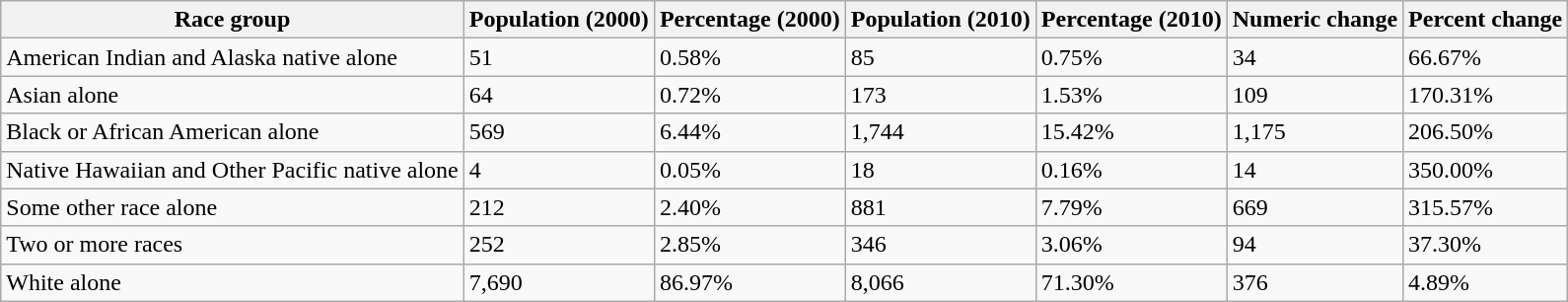<table class="wikitable">
<tr>
<th>Race group</th>
<th>Population (2000)</th>
<th>Percentage (2000)</th>
<th>Population (2010)</th>
<th>Percentage (2010)</th>
<th>Numeric change</th>
<th>Percent change</th>
</tr>
<tr>
<td>American Indian and Alaska native alone</td>
<td>51</td>
<td>0.58%</td>
<td>85</td>
<td>0.75%</td>
<td>34</td>
<td>66.67%</td>
</tr>
<tr>
<td>Asian alone</td>
<td>64</td>
<td>0.72%</td>
<td>173</td>
<td>1.53%</td>
<td>109</td>
<td>170.31%</td>
</tr>
<tr>
<td>Black or African American alone</td>
<td>569</td>
<td>6.44%</td>
<td>1,744</td>
<td>15.42%</td>
<td>1,175</td>
<td>206.50%</td>
</tr>
<tr>
<td>Native Hawaiian and Other Pacific native alone</td>
<td>4</td>
<td>0.05%</td>
<td>18</td>
<td>0.16%</td>
<td>14</td>
<td>350.00%</td>
</tr>
<tr>
<td>Some other race alone</td>
<td>212</td>
<td>2.40%</td>
<td>881</td>
<td>7.79%</td>
<td>669</td>
<td>315.57%</td>
</tr>
<tr>
<td>Two or more races</td>
<td>252</td>
<td>2.85%</td>
<td>346</td>
<td>3.06%</td>
<td>94</td>
<td>37.30%</td>
</tr>
<tr>
<td>White alone</td>
<td>7,690</td>
<td>86.97%</td>
<td>8,066</td>
<td>71.30%</td>
<td>376</td>
<td>4.89%</td>
</tr>
</table>
